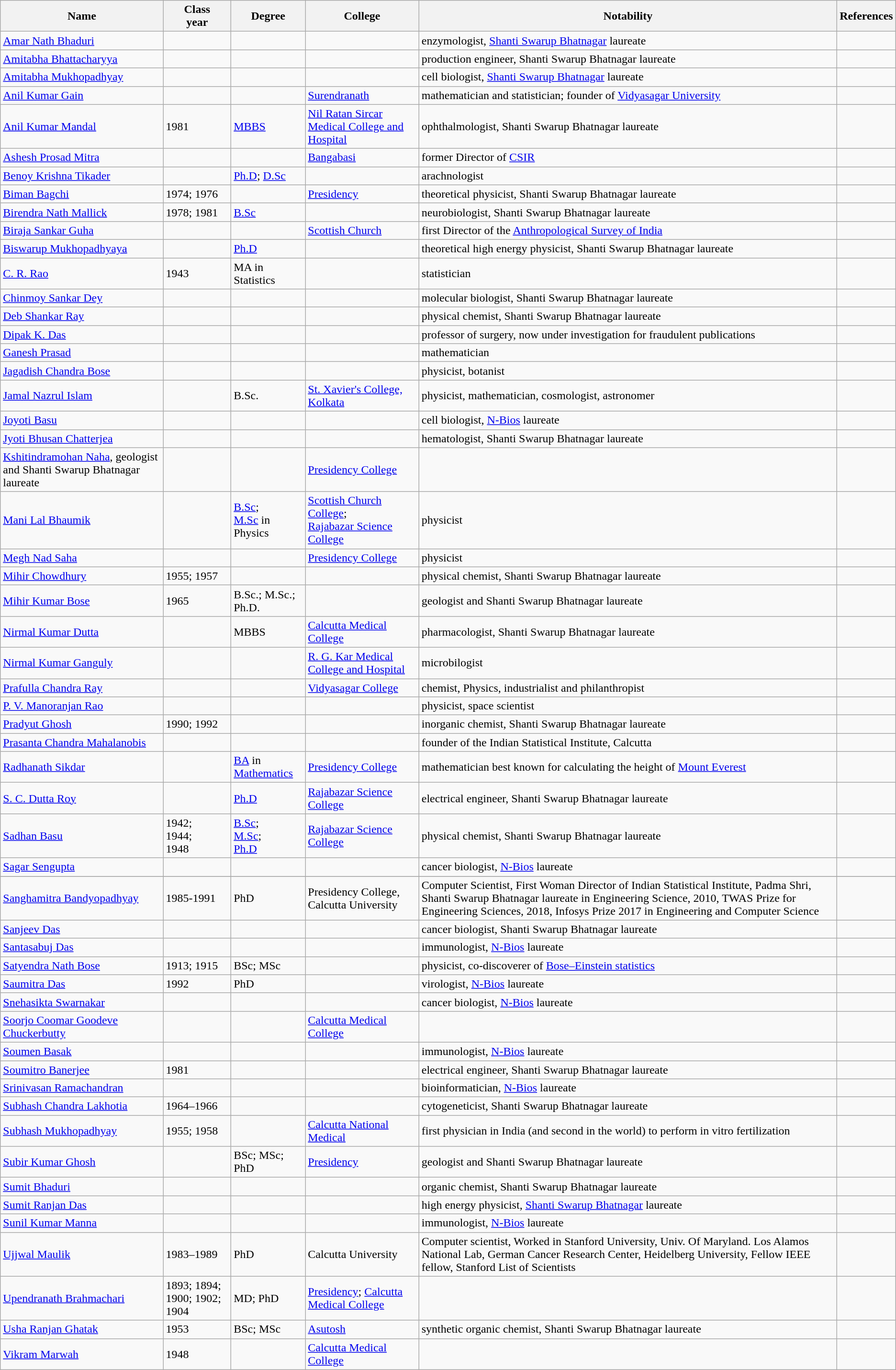<table class="wikitable sortable">
<tr>
<th>Name</th>
<th>Class<br>year</th>
<th>Degree</th>
<th>College</th>
<th class="unsortable">Notability</th>
<th class="unsortable">References</th>
</tr>
<tr>
<td><a href='#'>Amar Nath Bhaduri</a></td>
<td></td>
<td></td>
<td></td>
<td>enzymologist, <a href='#'>Shanti Swarup Bhatnagar</a> laureate</td>
<td></td>
</tr>
<tr>
<td><a href='#'>Amitabha Bhattacharyya</a></td>
<td></td>
<td></td>
<td></td>
<td>production engineer, Shanti Swarup Bhatnagar laureate</td>
<td></td>
</tr>
<tr>
<td><a href='#'>Amitabha Mukhopadhyay</a></td>
<td></td>
<td></td>
<td></td>
<td>cell biologist, <a href='#'>Shanti Swarup Bhatnagar</a> laureate</td>
<td></td>
</tr>
<tr>
<td><a href='#'>Anil Kumar Gain</a></td>
<td></td>
<td></td>
<td><a href='#'>Surendranath</a></td>
<td>mathematician and statistician; founder of <a href='#'>Vidyasagar University</a></td>
<td></td>
</tr>
<tr>
<td><a href='#'>Anil Kumar Mandal</a></td>
<td>1981</td>
<td><a href='#'>MBBS</a></td>
<td><a href='#'>Nil Ratan Sircar Medical College and Hospital</a></td>
<td>ophthalmologist, Shanti Swarup Bhatnagar laureate</td>
<td></td>
</tr>
<tr>
<td><a href='#'>Ashesh Prosad Mitra</a></td>
<td></td>
<td></td>
<td><a href='#'>Bangabasi</a></td>
<td>former Director of <a href='#'>CSIR</a></td>
<td></td>
</tr>
<tr>
<td><a href='#'>Benoy Krishna Tikader</a></td>
<td></td>
<td><a href='#'>Ph.D</a>; <a href='#'>D.Sc</a></td>
<td></td>
<td>arachnologist</td>
</tr>
<tr>
<td><a href='#'>Biman Bagchi</a></td>
<td>1974; 1976</td>
<td></td>
<td><a href='#'>Presidency</a></td>
<td>theoretical physicist, Shanti Swarup Bhatnagar laureate</td>
<td></td>
</tr>
<tr>
<td><a href='#'>Birendra Nath Mallick</a></td>
<td>1978; 1981</td>
<td><a href='#'>B.Sc</a></td>
<td></td>
<td>neurobiologist, Shanti Swarup Bhatnagar laureate</td>
<td></td>
</tr>
<tr>
<td><a href='#'>Biraja Sankar Guha</a></td>
<td></td>
<td></td>
<td><a href='#'>Scottish Church</a></td>
<td>first Director of the <a href='#'>Anthropological Survey of India</a></td>
<td></td>
</tr>
<tr>
<td><a href='#'>Biswarup Mukhopadhyaya</a></td>
<td></td>
<td><a href='#'>Ph.D</a></td>
<td></td>
<td>theoretical high energy physicist, Shanti Swarup Bhatnagar laureate</td>
<td></td>
</tr>
<tr>
<td><a href='#'>C. R. Rao</a></td>
<td>1943</td>
<td>MA in Statistics</td>
<td></td>
<td>statistician</td>
<td></td>
</tr>
<tr>
<td><a href='#'>Chinmoy Sankar Dey</a></td>
<td></td>
<td></td>
<td></td>
<td>molecular biologist, Shanti Swarup Bhatnagar laureate</td>
<td></td>
</tr>
<tr>
<td><a href='#'>Deb Shankar Ray</a></td>
<td></td>
<td></td>
<td></td>
<td>physical chemist, Shanti Swarup Bhatnagar laureate</td>
<td></td>
</tr>
<tr>
<td><a href='#'>Dipak K. Das</a></td>
<td></td>
<td></td>
<td></td>
<td>professor of surgery, now under investigation for fraudulent publications</td>
<td></td>
</tr>
<tr>
<td><a href='#'>Ganesh Prasad</a></td>
<td></td>
<td></td>
<td></td>
<td>mathematician</td>
<td></td>
</tr>
<tr>
<td><a href='#'>Jagadish Chandra Bose</a></td>
<td></td>
<td></td>
<td></td>
<td>physicist, botanist</td>
<td></td>
</tr>
<tr>
<td><a href='#'>Jamal Nazrul Islam</a></td>
<td></td>
<td>B.Sc.</td>
<td><a href='#'>St. Xavier's College, Kolkata</a></td>
<td>physicist, mathematician, cosmologist, astronomer</td>
<td></td>
</tr>
<tr>
<td><a href='#'>Joyoti Basu</a></td>
<td></td>
<td></td>
<td></td>
<td>cell biologist, <a href='#'>N-Bios</a> laureate</td>
<td></td>
</tr>
<tr>
<td><a href='#'>Jyoti Bhusan Chatterjea</a></td>
<td></td>
<td></td>
<td></td>
<td>hematologist, Shanti Swarup Bhatnagar laureate</td>
<td></td>
</tr>
<tr>
<td><a href='#'>Kshitindramohan Naha</a>, geologist and Shanti Swarup Bhatnagar laureate</td>
<td></td>
<td></td>
<td><a href='#'>Presidency College</a></td>
<td></td>
<td></td>
</tr>
<tr>
<td><a href='#'>Mani Lal Bhaumik</a></td>
<td></td>
<td><a href='#'>B.Sc</a>;<br> <a href='#'>M.Sc</a> in Physics</td>
<td><a href='#'>Scottish Church College</a>;<br> <a href='#'>Rajabazar Science College</a></td>
<td>physicist</td>
<td></td>
</tr>
<tr>
<td><a href='#'>Megh Nad Saha</a></td>
<td></td>
<td></td>
<td><a href='#'>Presidency College</a></td>
<td>physicist</td>
<td></td>
</tr>
<tr>
<td><a href='#'>Mihir Chowdhury</a></td>
<td>1955; 1957</td>
<td></td>
<td></td>
<td>physical chemist, Shanti Swarup Bhatnagar laureate</td>
<td></td>
</tr>
<tr>
<td><a href='#'>Mihir Kumar Bose</a></td>
<td>1965</td>
<td>B.Sc.; M.Sc.; Ph.D.</td>
<td></td>
<td>geologist and Shanti Swarup Bhatnagar laureate</td>
<td></td>
</tr>
<tr>
<td><a href='#'>Nirmal Kumar Dutta</a></td>
<td></td>
<td>MBBS</td>
<td><a href='#'>Calcutta Medical College</a></td>
<td>pharmacologist, Shanti Swarup Bhatnagar laureate</td>
<td></td>
</tr>
<tr>
<td><a href='#'>Nirmal Kumar Ganguly</a></td>
<td></td>
<td></td>
<td><a href='#'>R. G. Kar Medical College and Hospital</a></td>
<td>microbilogist</td>
<td></td>
</tr>
<tr>
<td><a href='#'>Prafulla Chandra Ray</a></td>
<td></td>
<td></td>
<td><a href='#'>Vidyasagar College</a></td>
<td>chemist, Physics, industrialist and philanthropist</td>
<td></td>
</tr>
<tr>
<td><a href='#'>P. V. Manoranjan Rao</a></td>
<td></td>
<td></td>
<td></td>
<td>physicist, space scientist</td>
<td></td>
</tr>
<tr>
<td><a href='#'>Pradyut Ghosh</a></td>
<td>1990; 1992</td>
<td></td>
<td></td>
<td>inorganic chemist, Shanti Swarup Bhatnagar laureate</td>
<td></td>
</tr>
<tr>
<td><a href='#'>Prasanta Chandra Mahalanobis</a></td>
<td></td>
<td></td>
<td></td>
<td>founder of the Indian Statistical Institute, Calcutta</td>
<td></td>
</tr>
<tr>
<td><a href='#'>Radhanath Sikdar</a></td>
<td></td>
<td><a href='#'>BA</a> in <a href='#'>Mathematics</a></td>
<td><a href='#'>Presidency College</a></td>
<td>mathematician best known for calculating the height of <a href='#'>Mount Everest</a></td>
<td></td>
</tr>
<tr>
<td><a href='#'>S. C. Dutta Roy</a></td>
<td></td>
<td><a href='#'>Ph.D</a></td>
<td><a href='#'>Rajabazar Science College</a></td>
<td>electrical engineer, Shanti Swarup Bhatnagar laureate</td>
<td></td>
</tr>
<tr>
<td><a href='#'>Sadhan Basu</a></td>
<td>1942;<br> 1944; <br>1948</td>
<td><a href='#'>B.Sc</a>; <br><a href='#'>M.Sc</a>; <br><a href='#'>Ph.D</a></td>
<td><a href='#'>Rajabazar Science College</a></td>
<td>physical chemist, Shanti Swarup Bhatnagar laureate</td>
<td></td>
</tr>
<tr>
<td><a href='#'>Sagar Sengupta</a></td>
<td></td>
<td></td>
<td></td>
<td>cancer biologist, <a href='#'>N-Bios</a> laureate</td>
<td></td>
</tr>
<tr>
</tr>
<tr>
<td><a href='#'>Sanghamitra Bandyopadhyay</a></td>
<td>1985-1991</td>
<td>PhD</td>
<td>Presidency College, Calcutta University</td>
<td>Computer Scientist, First Woman Director of Indian Statistical Institute, Padma Shri, Shanti Swarup Bhatnagar laureate in Engineering Science, 2010, TWAS Prize for Engineering Sciences, 2018, Infosys Prize 2017 in Engineering and Computer Science</td>
<td></td>
</tr>
<tr>
<td><a href='#'>Sanjeev Das</a></td>
<td></td>
<td></td>
<td></td>
<td>cancer biologist, Shanti Swarup Bhatnagar laureate</td>
<td></td>
</tr>
<tr>
<td><a href='#'>Santasabuj Das</a></td>
<td></td>
<td></td>
<td></td>
<td>immunologist, <a href='#'>N-Bios</a> laureate</td>
<td></td>
</tr>
<tr>
<td><a href='#'>Satyendra Nath Bose</a></td>
<td>1913; 1915</td>
<td>BSc; MSc</td>
<td></td>
<td>physicist, co-discoverer of <a href='#'>Bose–Einstein statistics</a></td>
<td></td>
</tr>
<tr>
<td><a href='#'>Saumitra Das</a></td>
<td>1992</td>
<td>PhD</td>
<td></td>
<td>virologist, <a href='#'>N-Bios</a> laureate</td>
<td></td>
</tr>
<tr>
<td><a href='#'>Snehasikta Swarnakar</a></td>
<td></td>
<td></td>
<td></td>
<td>cancer biologist, <a href='#'>N-Bios</a> laureate</td>
<td></td>
</tr>
<tr>
<td><a href='#'>Soorjo Coomar Goodeve Chuckerbutty</a></td>
<td></td>
<td></td>
<td><a href='#'>Calcutta Medical College</a></td>
<td></td>
<td></td>
</tr>
<tr>
<td><a href='#'>Soumen Basak</a></td>
<td></td>
<td></td>
<td></td>
<td>immunologist, <a href='#'>N-Bios</a> laureate</td>
<td></td>
</tr>
<tr>
<td><a href='#'>Soumitro Banerjee</a></td>
<td>1981</td>
<td></td>
<td></td>
<td>electrical engineer, Shanti Swarup Bhatnagar laureate</td>
<td></td>
</tr>
<tr>
<td><a href='#'>Srinivasan Ramachandran</a></td>
<td></td>
<td></td>
<td></td>
<td>bioinformatician, <a href='#'>N-Bios</a> laureate</td>
<td></td>
</tr>
<tr>
<td><a href='#'>Subhash Chandra Lakhotia</a></td>
<td>1964–1966</td>
<td></td>
<td></td>
<td>cytogeneticist, Shanti Swarup Bhatnagar laureate</td>
<td></td>
</tr>
<tr>
<td><a href='#'>Subhash Mukhopadhyay</a></td>
<td>1955; 1958</td>
<td></td>
<td><a href='#'>Calcutta National Medical</a></td>
<td>first physician in India (and second in the world) to perform in vitro fertilization</td>
<td></td>
</tr>
<tr>
<td><a href='#'>Subir Kumar Ghosh</a></td>
<td></td>
<td>BSc; MSc; PhD</td>
<td><a href='#'>Presidency</a></td>
<td>geologist and Shanti Swarup Bhatnagar laureate</td>
<td></td>
</tr>
<tr>
<td><a href='#'>Sumit Bhaduri</a></td>
<td></td>
<td></td>
<td></td>
<td>organic chemist, Shanti Swarup Bhatnagar laureate</td>
<td></td>
</tr>
<tr>
<td><a href='#'>Sumit Ranjan Das</a></td>
<td></td>
<td></td>
<td></td>
<td>high energy physicist, <a href='#'>Shanti Swarup Bhatnagar</a> laureate</td>
<td></td>
</tr>
<tr>
<td><a href='#'>Sunil Kumar Manna</a></td>
<td></td>
<td></td>
<td></td>
<td>immunologist, <a href='#'>N-Bios</a> laureate</td>
<td></td>
</tr>
<tr>
<td><a href='#'>Ujjwal Maulik</a></td>
<td>1983–1989</td>
<td>PhD</td>
<td>Calcutta University</td>
<td>Computer scientist, Worked in Stanford University, Univ. Of Maryland. Los Alamos National Lab, German Cancer Research Center, Heidelberg University, Fellow IEEE fellow, Stanford List of Scientists</td>
<td></td>
</tr>
<tr>
<td><a href='#'>Upendranath Brahmachari</a></td>
<td>1893; 1894; 1900; 1902; 1904</td>
<td>MD; PhD</td>
<td><a href='#'>Presidency</a>; <a href='#'>Calcutta Medical College</a></td>
<td></td>
<td></td>
</tr>
<tr>
<td><a href='#'>Usha Ranjan Ghatak</a></td>
<td>1953</td>
<td>BSc; MSc</td>
<td><a href='#'>Asutosh</a></td>
<td>synthetic organic chemist, Shanti Swarup Bhatnagar laureate</td>
<td></td>
</tr>
<tr>
<td><a href='#'>Vikram Marwah</a></td>
<td>1948</td>
<td></td>
<td><a href='#'>Calcutta Medical College</a></td>
<td></td>
<td></td>
</tr>
</table>
